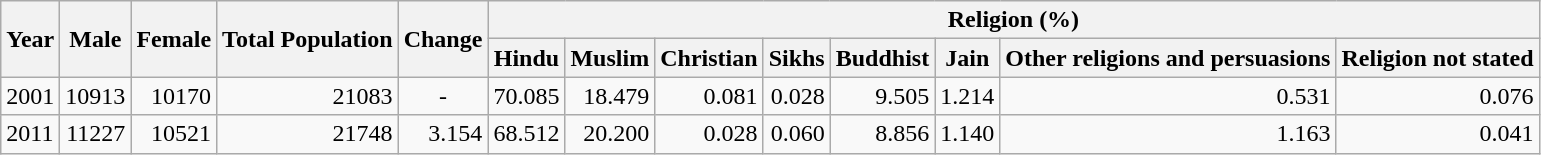<table class="wikitable">
<tr>
<th rowspan="2">Year</th>
<th rowspan="2">Male</th>
<th rowspan="2">Female</th>
<th rowspan="2">Total Population</th>
<th rowspan="2">Change</th>
<th colspan="8">Religion (%)</th>
</tr>
<tr>
<th>Hindu</th>
<th>Muslim</th>
<th>Christian</th>
<th>Sikhs</th>
<th>Buddhist</th>
<th>Jain</th>
<th>Other religions and persuasions</th>
<th>Religion not stated</th>
</tr>
<tr>
<td>2001</td>
<td style="text-align:right;">10913</td>
<td style="text-align:right;">10170</td>
<td style="text-align:right;">21083</td>
<td style="text-align:center;">-</td>
<td style="text-align:right;">70.085</td>
<td style="text-align:right;">18.479</td>
<td style="text-align:right;">0.081</td>
<td style="text-align:right;">0.028</td>
<td style="text-align:right;">9.505</td>
<td style="text-align:right;">1.214</td>
<td style="text-align:right;">0.531</td>
<td style="text-align:right;">0.076</td>
</tr>
<tr>
<td>2011</td>
<td style="text-align:right;">11227</td>
<td style="text-align:right;">10521</td>
<td style="text-align:right;">21748</td>
<td style="text-align:right;">3.154</td>
<td style="text-align:right;">68.512</td>
<td style="text-align:right;">20.200</td>
<td style="text-align:right;">0.028</td>
<td style="text-align:right;">0.060</td>
<td style="text-align:right;">8.856</td>
<td style="text-align:right;">1.140</td>
<td style="text-align:right;">1.163</td>
<td style="text-align:right;">0.041</td>
</tr>
</table>
